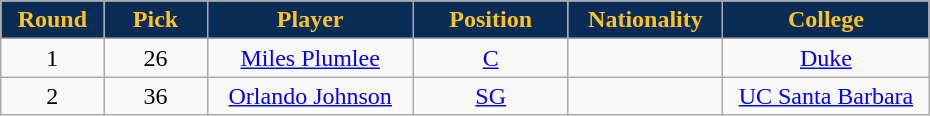<table class="wikitable sortable sortable">
<tr>
<th style="background:#092c57; color:#ffc322" width="10%">Round</th>
<th style="background:#092c57; color:#ffc322" width="10%">Pick</th>
<th style="background:#092c57; color:#ffc322" width="20%">Player</th>
<th style="background:#092c57; color:#ffc322" width="15%">Position</th>
<th style="background:#092c57; color:#ffc322" width="15%">Nationality</th>
<th style="background:#092c57; color:#ffc322" width="20%">College</th>
</tr>
<tr style="text-align: center">
<td>1</td>
<td>26</td>
<td><a href='#'>Miles Plumlee</a></td>
<td><a href='#'>C</a></td>
<td></td>
<td><a href='#'>Duke</a></td>
</tr>
<tr style="text-align: center">
<td>2</td>
<td>36</td>
<td><a href='#'>Orlando Johnson</a></td>
<td><a href='#'>SG</a></td>
<td></td>
<td><a href='#'>UC Santa Barbara</a></td>
</tr>
</table>
